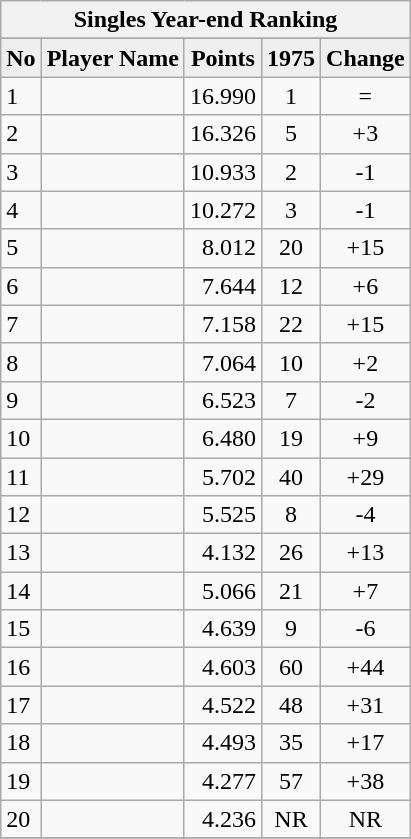<table class="wikitable">
<tr>
<th colspan="5">Singles Year-end Ranking</th>
</tr>
<tr>
</tr>
<tr bgcolor="#efefef">
<td align="center"><strong>No</strong></td>
<td align="center"><strong>Player Name</strong></td>
<td align="center"><strong>Points</strong></td>
<td align="center"><strong>1975</strong></td>
<td align="center"><strong>Change</strong></td>
</tr>
<tr>
<td>1</td>
<td></td>
<td align="right">16.990</td>
<td align="center">1</td>
<td align="center">=</td>
</tr>
<tr>
<td>2</td>
<td></td>
<td align="right">16.326</td>
<td align="center">5</td>
<td align="center">+3</td>
</tr>
<tr>
<td>3</td>
<td></td>
<td align="right">10.933</td>
<td align="center">2</td>
<td align="center">-1</td>
</tr>
<tr>
<td>4</td>
<td></td>
<td align="right">10.272</td>
<td align="center">3</td>
<td align="center">-1</td>
</tr>
<tr>
<td>5</td>
<td></td>
<td align="right">8.012</td>
<td align="center">20</td>
<td align="center">+15</td>
</tr>
<tr>
<td>6</td>
<td></td>
<td align="right">7.644</td>
<td align="center">12</td>
<td align="center">+6</td>
</tr>
<tr>
<td>7</td>
<td></td>
<td align="right">7.158</td>
<td align="center">22</td>
<td align="center">+15</td>
</tr>
<tr>
<td>8</td>
<td></td>
<td align="right">7.064</td>
<td align="center">10</td>
<td align="center">+2</td>
</tr>
<tr>
<td>9</td>
<td></td>
<td align="right">6.523</td>
<td align="center">7</td>
<td align="center">-2</td>
</tr>
<tr>
<td>10</td>
<td></td>
<td align="right">6.480</td>
<td align="center">19</td>
<td align="center">+9</td>
</tr>
<tr>
<td>11</td>
<td></td>
<td align="right">5.702</td>
<td align="center">40</td>
<td align="center">+29</td>
</tr>
<tr>
<td>12</td>
<td></td>
<td align="right">5.525</td>
<td align="center">8</td>
<td align="center">-4</td>
</tr>
<tr>
<td>13</td>
<td></td>
<td align="right">4.132</td>
<td align="center">26</td>
<td align="center">+13</td>
</tr>
<tr>
<td>14</td>
<td></td>
<td align="right">5.066</td>
<td align="center">21</td>
<td align="center">+7</td>
</tr>
<tr>
<td>15</td>
<td></td>
<td align="right">4.639</td>
<td align="center">9</td>
<td align="center">-6</td>
</tr>
<tr>
<td>16</td>
<td></td>
<td align="right">4.603</td>
<td align="center">60</td>
<td align="center">+44</td>
</tr>
<tr>
<td>17</td>
<td></td>
<td align="right">4.522</td>
<td align="center">48</td>
<td align="center">+31</td>
</tr>
<tr>
<td>18</td>
<td></td>
<td align="right">4.493</td>
<td align="center">35</td>
<td align="center">+17</td>
</tr>
<tr>
<td>19</td>
<td></td>
<td align="right">4.277</td>
<td align="center">57</td>
<td align="center">+38</td>
</tr>
<tr>
<td>20</td>
<td></td>
<td align="right">4.236</td>
<td align="center">NR</td>
<td align="center">NR</td>
</tr>
<tr>
</tr>
</table>
